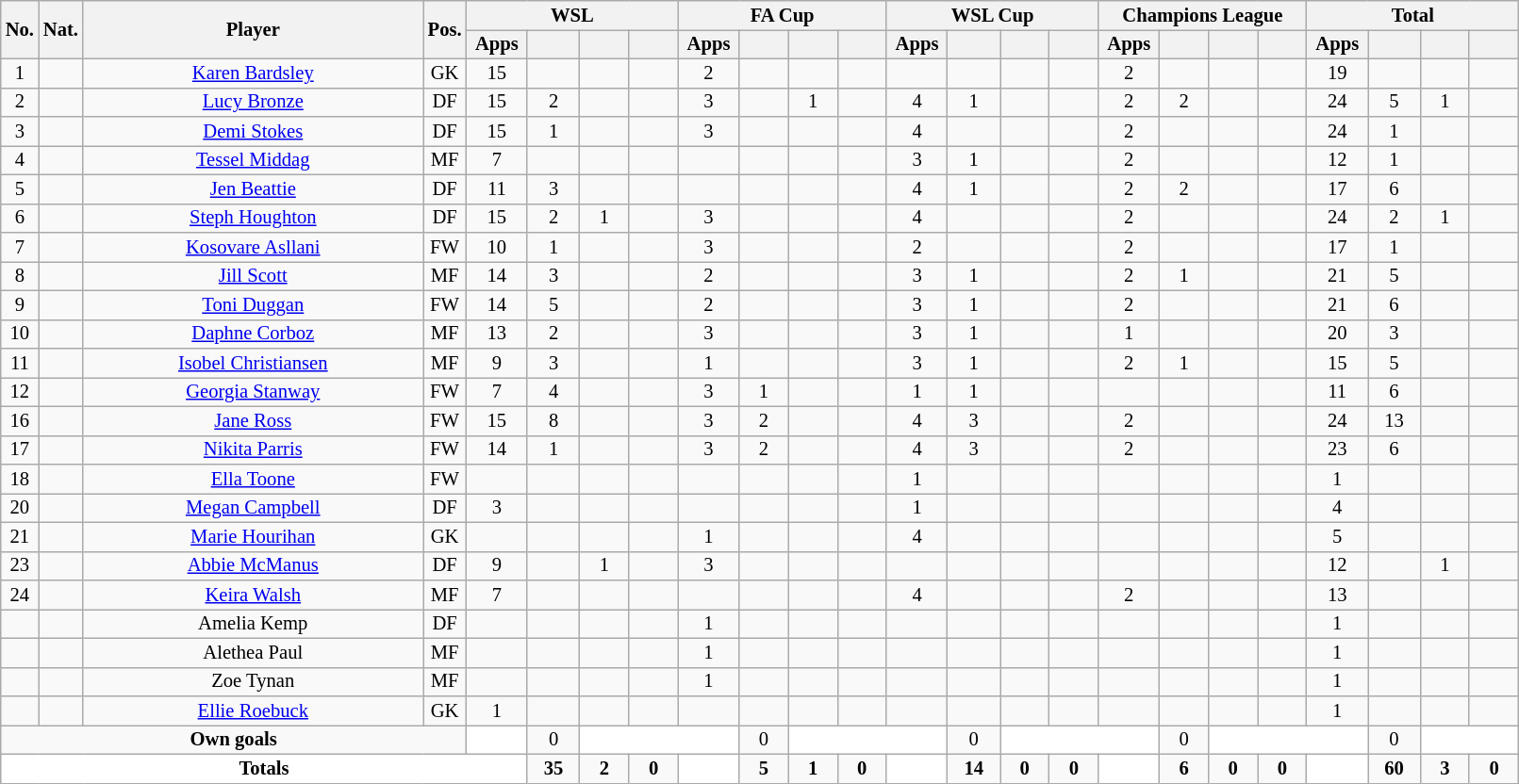<table class="wikitable sortable alternance"  style="font-size:86%; text-align:center; line-height:14px; width:85%;">
<tr>
<th rowspan="2" style="width:10px;"><strong>No.</strong></th>
<th rowspan="2" style="width:10px;"><strong>Nat.</strong></th>
<th rowspan="2" scope="col" style="width:325px;"><strong>Player</strong></th>
<th rowspan="2" style="width:10px;"><strong>Pos.</strong></th>
<th colspan="4"><strong>WSL</strong></th>
<th colspan="4"><strong>FA Cup</strong></th>
<th colspan="4"><strong>WSL Cup</strong></th>
<th colspan="4"><strong>Champions League</strong></th>
<th colspan="4"><strong>Total</strong></th>
</tr>
<tr style="text-align:center;">
<th width=40><strong>Apps</strong></th>
<th width=40></th>
<th width=40></th>
<th width=40></th>
<th width=40><strong>Apps</strong></th>
<th width=40></th>
<th width=40></th>
<th width=40></th>
<th width=40><strong>Apps</strong></th>
<th width=40></th>
<th width=40></th>
<th width=40></th>
<th width=40><strong>Apps</strong></th>
<th width=40></th>
<th width=40></th>
<th width=40></th>
<th width=40><strong>Apps</strong></th>
<th width=40></th>
<th width=40></th>
<th width=40></th>
</tr>
<tr>
<td>1</td>
<td></td>
<td><a href='#'>Karen Bardsley</a></td>
<td>GK</td>
<td>15</td>
<td></td>
<td></td>
<td></td>
<td>2</td>
<td></td>
<td></td>
<td></td>
<td></td>
<td></td>
<td></td>
<td></td>
<td>2</td>
<td></td>
<td></td>
<td></td>
<td>19</td>
<td></td>
<td></td>
<td></td>
</tr>
<tr>
<td>2</td>
<td></td>
<td><a href='#'>Lucy Bronze</a></td>
<td>DF</td>
<td>15</td>
<td>2</td>
<td></td>
<td></td>
<td>3</td>
<td></td>
<td>1</td>
<td></td>
<td>4</td>
<td>1</td>
<td></td>
<td></td>
<td>2</td>
<td>2</td>
<td></td>
<td></td>
<td>24</td>
<td>5</td>
<td>1</td>
<td></td>
</tr>
<tr>
<td>3</td>
<td></td>
<td><a href='#'>Demi Stokes</a></td>
<td>DF</td>
<td>15</td>
<td>1</td>
<td></td>
<td></td>
<td>3</td>
<td></td>
<td></td>
<td></td>
<td>4</td>
<td></td>
<td></td>
<td></td>
<td>2</td>
<td></td>
<td></td>
<td></td>
<td>24</td>
<td>1</td>
<td></td>
<td></td>
</tr>
<tr>
<td>4</td>
<td></td>
<td><a href='#'>Tessel Middag</a></td>
<td>MF</td>
<td>7</td>
<td></td>
<td></td>
<td></td>
<td></td>
<td></td>
<td></td>
<td></td>
<td>3</td>
<td>1</td>
<td></td>
<td></td>
<td>2</td>
<td></td>
<td></td>
<td></td>
<td>12</td>
<td>1</td>
<td></td>
<td></td>
</tr>
<tr>
<td>5</td>
<td></td>
<td><a href='#'>Jen Beattie</a></td>
<td>DF</td>
<td>11</td>
<td>3</td>
<td></td>
<td></td>
<td></td>
<td></td>
<td></td>
<td></td>
<td>4</td>
<td>1</td>
<td></td>
<td></td>
<td>2</td>
<td>2</td>
<td></td>
<td></td>
<td>17</td>
<td>6</td>
<td></td>
<td></td>
</tr>
<tr>
<td>6</td>
<td></td>
<td><a href='#'>Steph Houghton</a></td>
<td>DF</td>
<td>15</td>
<td>2</td>
<td>1</td>
<td></td>
<td>3</td>
<td></td>
<td></td>
<td></td>
<td>4</td>
<td></td>
<td></td>
<td></td>
<td>2</td>
<td></td>
<td></td>
<td></td>
<td>24</td>
<td>2</td>
<td>1</td>
<td></td>
</tr>
<tr>
<td>7</td>
<td></td>
<td><a href='#'>Kosovare Asllani</a></td>
<td>FW</td>
<td>10</td>
<td>1</td>
<td></td>
<td></td>
<td>3</td>
<td></td>
<td></td>
<td></td>
<td>2</td>
<td></td>
<td></td>
<td></td>
<td>2</td>
<td></td>
<td></td>
<td></td>
<td>17</td>
<td>1</td>
<td></td>
<td></td>
</tr>
<tr>
<td>8</td>
<td></td>
<td><a href='#'>Jill Scott</a></td>
<td>MF</td>
<td>14</td>
<td>3</td>
<td></td>
<td></td>
<td>2</td>
<td></td>
<td></td>
<td></td>
<td>3</td>
<td>1</td>
<td></td>
<td></td>
<td>2</td>
<td>1</td>
<td></td>
<td></td>
<td>21</td>
<td>5</td>
<td></td>
<td></td>
</tr>
<tr>
<td>9</td>
<td></td>
<td><a href='#'>Toni Duggan</a></td>
<td>FW</td>
<td>14</td>
<td>5</td>
<td></td>
<td></td>
<td>2</td>
<td></td>
<td></td>
<td></td>
<td>3</td>
<td>1</td>
<td></td>
<td></td>
<td>2</td>
<td></td>
<td></td>
<td></td>
<td>21</td>
<td>6</td>
<td></td>
<td></td>
</tr>
<tr>
<td>10</td>
<td></td>
<td><a href='#'>Daphne Corboz</a></td>
<td>MF</td>
<td>13</td>
<td>2</td>
<td></td>
<td></td>
<td>3</td>
<td></td>
<td></td>
<td></td>
<td>3</td>
<td>1</td>
<td></td>
<td></td>
<td>1</td>
<td></td>
<td></td>
<td></td>
<td>20</td>
<td>3</td>
<td></td>
<td></td>
</tr>
<tr>
<td>11</td>
<td></td>
<td><a href='#'>Isobel Christiansen</a></td>
<td>MF</td>
<td>9</td>
<td>3</td>
<td></td>
<td></td>
<td>1</td>
<td></td>
<td></td>
<td></td>
<td>3</td>
<td>1</td>
<td></td>
<td></td>
<td>2</td>
<td>1</td>
<td></td>
<td></td>
<td>15</td>
<td>5</td>
<td></td>
<td></td>
</tr>
<tr>
<td>12</td>
<td></td>
<td><a href='#'>Georgia Stanway</a></td>
<td>FW</td>
<td>7</td>
<td>4</td>
<td></td>
<td></td>
<td>3</td>
<td>1</td>
<td></td>
<td></td>
<td>1</td>
<td>1</td>
<td></td>
<td></td>
<td></td>
<td></td>
<td></td>
<td></td>
<td>11</td>
<td>6</td>
<td></td>
<td></td>
</tr>
<tr>
<td>16</td>
<td></td>
<td><a href='#'>Jane Ross</a></td>
<td>FW</td>
<td>15</td>
<td>8</td>
<td></td>
<td></td>
<td>3</td>
<td>2</td>
<td></td>
<td></td>
<td>4</td>
<td>3</td>
<td></td>
<td></td>
<td>2</td>
<td></td>
<td></td>
<td></td>
<td>24</td>
<td>13</td>
<td></td>
<td></td>
</tr>
<tr>
<td>17</td>
<td></td>
<td><a href='#'>Nikita Parris</a></td>
<td>FW</td>
<td>14</td>
<td>1</td>
<td></td>
<td></td>
<td>3</td>
<td>2</td>
<td></td>
<td></td>
<td>4</td>
<td>3</td>
<td></td>
<td></td>
<td>2</td>
<td></td>
<td></td>
<td></td>
<td>23</td>
<td>6</td>
<td></td>
<td></td>
</tr>
<tr>
<td>18</td>
<td></td>
<td><a href='#'>Ella Toone</a></td>
<td>FW</td>
<td></td>
<td></td>
<td></td>
<td></td>
<td></td>
<td></td>
<td></td>
<td></td>
<td>1</td>
<td></td>
<td></td>
<td></td>
<td></td>
<td></td>
<td></td>
<td></td>
<td>1</td>
<td></td>
<td></td>
<td></td>
</tr>
<tr>
<td>20</td>
<td></td>
<td><a href='#'>Megan Campbell</a></td>
<td>DF</td>
<td>3</td>
<td></td>
<td></td>
<td></td>
<td></td>
<td></td>
<td></td>
<td></td>
<td>1</td>
<td></td>
<td></td>
<td></td>
<td></td>
<td></td>
<td></td>
<td></td>
<td>4</td>
<td></td>
<td></td>
<td></td>
</tr>
<tr>
<td>21</td>
<td></td>
<td><a href='#'>Marie Hourihan</a></td>
<td>GK</td>
<td></td>
<td></td>
<td></td>
<td></td>
<td>1</td>
<td></td>
<td></td>
<td></td>
<td>4</td>
<td></td>
<td></td>
<td></td>
<td></td>
<td></td>
<td></td>
<td></td>
<td>5</td>
<td></td>
<td></td>
<td></td>
</tr>
<tr>
<td>23</td>
<td></td>
<td><a href='#'>Abbie McManus</a></td>
<td>DF</td>
<td>9</td>
<td></td>
<td>1</td>
<td></td>
<td>3</td>
<td></td>
<td></td>
<td></td>
<td></td>
<td></td>
<td></td>
<td></td>
<td></td>
<td></td>
<td></td>
<td></td>
<td>12</td>
<td></td>
<td>1</td>
<td></td>
</tr>
<tr>
<td>24</td>
<td></td>
<td><a href='#'>Keira Walsh</a></td>
<td>MF</td>
<td>7</td>
<td></td>
<td></td>
<td></td>
<td></td>
<td></td>
<td></td>
<td></td>
<td>4</td>
<td></td>
<td></td>
<td></td>
<td>2</td>
<td></td>
<td></td>
<td></td>
<td>13</td>
<td></td>
<td></td>
<td></td>
</tr>
<tr>
<td></td>
<td></td>
<td>Amelia Kemp</td>
<td>DF</td>
<td></td>
<td></td>
<td></td>
<td></td>
<td>1</td>
<td></td>
<td></td>
<td></td>
<td></td>
<td></td>
<td></td>
<td></td>
<td></td>
<td></td>
<td></td>
<td></td>
<td>1</td>
<td></td>
<td></td>
<td></td>
</tr>
<tr>
<td></td>
<td></td>
<td>Alethea Paul</td>
<td>MF</td>
<td></td>
<td></td>
<td></td>
<td></td>
<td>1</td>
<td></td>
<td></td>
<td></td>
<td></td>
<td></td>
<td></td>
<td></td>
<td></td>
<td></td>
<td></td>
<td></td>
<td>1</td>
<td></td>
<td></td>
<td></td>
</tr>
<tr>
<td></td>
<td></td>
<td>Zoe Tynan</td>
<td>MF</td>
<td></td>
<td></td>
<td></td>
<td></td>
<td>1</td>
<td></td>
<td></td>
<td></td>
<td></td>
<td></td>
<td></td>
<td></td>
<td></td>
<td></td>
<td></td>
<td></td>
<td>1</td>
<td></td>
<td></td>
<td></td>
</tr>
<tr>
<td></td>
<td></td>
<td><a href='#'>Ellie Roebuck</a></td>
<td>GK</td>
<td>1</td>
<td></td>
<td></td>
<td></td>
<td></td>
<td></td>
<td></td>
<td></td>
<td></td>
<td></td>
<td></td>
<td></td>
<td></td>
<td></td>
<td></td>
<td></td>
<td>1</td>
<td></td>
<td></td>
<td></td>
</tr>
<tr class="sortbottom">
<td colspan="4"><strong>Own goals</strong></td>
<td ! style="background:white; text-align: center;"></td>
<td>0</td>
<td ! colspan="3" style="background:white; text-align: center;"></td>
<td>0</td>
<td ! colspan="3" style="background:white; text-align: center;"></td>
<td>0</td>
<td ! colspan="3" style="background:white; text-align: center;"></td>
<td>0</td>
<td ! colspan="3" style="background:white; text-align: center;"></td>
<td>0</td>
<td ! colspan="2" style="background:white; text-align: center;"></td>
</tr>
<tr class="sortbottom">
<td colspan="5"  style="background:white; text-align: center;"><strong>Totals</strong></td>
<td><strong>35</strong></td>
<td><strong>2</strong></td>
<td><strong>0</strong></td>
<td ! rowspan="2" style="background:white; text-align: center;"></td>
<td><strong>5</strong></td>
<td><strong>1</strong></td>
<td><strong>0</strong></td>
<td ! rowspan="2" style="background:white; text-align: center;"></td>
<td><strong>14</strong></td>
<td><strong>0</strong></td>
<td><strong>0</strong></td>
<td ! rowspan="2" style="background:white; text-align: center;"></td>
<td><strong>6</strong></td>
<td><strong>0</strong></td>
<td><strong>0</strong></td>
<td ! rowspan="2" style="background:white; text-align: center;"></td>
<td><strong>60</strong></td>
<td><strong>3</strong></td>
<td><strong>0</strong></td>
</tr>
</table>
